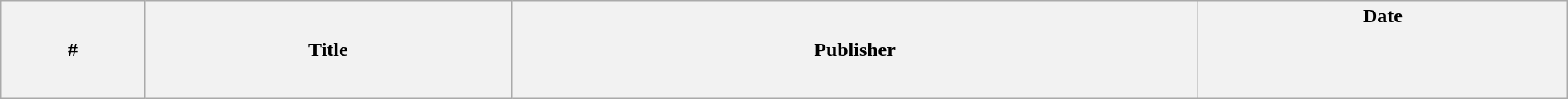<table class="wikitable" style="width:100%; margin:auto">
<tr>
<th>#</th>
<th>Title</th>
<th>Publisher</th>
<th>Date<br><br><br><br></th>
</tr>
</table>
